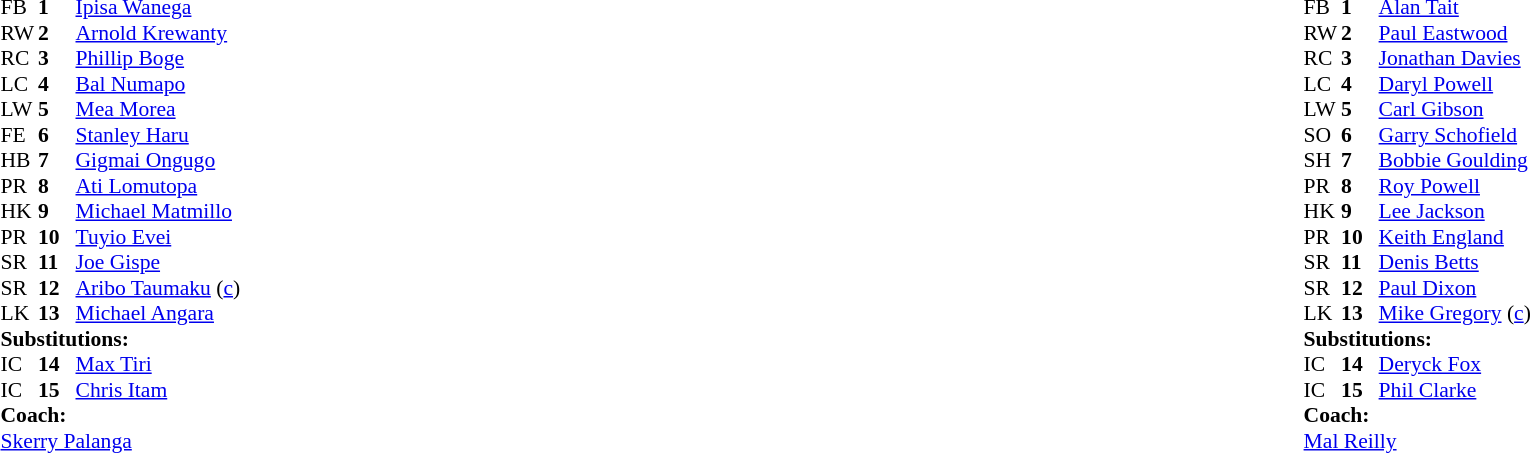<table width="100%">
<tr>
<td valign="top" width="50%"><br><table style="font-size: 90%" cellspacing="0" cellpadding="0">
<tr>
<th width="25"></th>
<th width="25"></th>
</tr>
<tr>
<td>FB</td>
<td><strong>1</strong></td>
<td><a href='#'>Ipisa Wanega</a></td>
</tr>
<tr>
<td>RW</td>
<td><strong>2</strong></td>
<td><a href='#'>Arnold Krewanty</a></td>
</tr>
<tr>
<td>RC</td>
<td><strong>3</strong></td>
<td><a href='#'>Phillip Boge</a></td>
</tr>
<tr>
<td>LC</td>
<td><strong>4</strong></td>
<td><a href='#'>Bal Numapo</a></td>
</tr>
<tr>
<td>LW</td>
<td><strong>5</strong></td>
<td><a href='#'>Mea Morea</a></td>
</tr>
<tr>
<td>FE</td>
<td><strong>6</strong></td>
<td><a href='#'>Stanley Haru</a></td>
</tr>
<tr>
<td>HB</td>
<td><strong>7</strong></td>
<td><a href='#'>Gigmai Ongugo</a></td>
</tr>
<tr>
<td>PR</td>
<td><strong>8</strong></td>
<td><a href='#'>Ati Lomutopa</a></td>
</tr>
<tr>
<td>HK</td>
<td><strong>9</strong></td>
<td><a href='#'>Michael Matmillo</a></td>
</tr>
<tr>
<td>PR</td>
<td><strong>10</strong></td>
<td><a href='#'>Tuyio Evei</a></td>
</tr>
<tr>
<td>SR</td>
<td><strong>11</strong></td>
<td><a href='#'>Joe Gispe</a></td>
</tr>
<tr>
<td>SR</td>
<td><strong>12</strong></td>
<td><a href='#'>Aribo Taumaku</a> (<a href='#'>c</a>)</td>
</tr>
<tr>
<td>LK</td>
<td><strong>13</strong></td>
<td><a href='#'>Michael Angara</a></td>
</tr>
<tr>
<td colspan=3><strong>Substitutions:</strong></td>
</tr>
<tr>
<td>IC</td>
<td><strong>14</strong></td>
<td><a href='#'>Max Tiri</a></td>
</tr>
<tr>
<td>IC</td>
<td><strong>15</strong></td>
<td><a href='#'>Chris Itam</a></td>
</tr>
<tr>
<td colspan=3><strong>Coach:</strong></td>
</tr>
<tr>
<td colspan="4"> <a href='#'>Skerry Palanga</a></td>
</tr>
</table>
</td>
<td valign="top" width="50%"><br><table style="font-size: 90%" cellspacing="0" cellpadding="0" align="center">
<tr>
<th width="25"></th>
<th width="25"></th>
</tr>
<tr>
<td>FB</td>
<td><strong>1</strong></td>
<td> <a href='#'>Alan Tait</a></td>
</tr>
<tr>
<td>RW</td>
<td><strong>2</strong></td>
<td> <a href='#'>Paul Eastwood</a></td>
</tr>
<tr>
<td>RC</td>
<td><strong>3</strong></td>
<td> <a href='#'>Jonathan Davies</a></td>
</tr>
<tr>
<td>LC</td>
<td><strong>4</strong></td>
<td> <a href='#'>Daryl Powell</a></td>
</tr>
<tr>
<td>LW</td>
<td><strong>5</strong></td>
<td> <a href='#'>Carl Gibson</a></td>
</tr>
<tr>
<td>SO</td>
<td><strong>6</strong></td>
<td> <a href='#'>Garry Schofield</a></td>
</tr>
<tr>
<td>SH</td>
<td><strong>7</strong></td>
<td> <a href='#'>Bobbie Goulding</a></td>
</tr>
<tr>
<td>PR</td>
<td><strong>8</strong></td>
<td> <a href='#'>Roy Powell</a></td>
</tr>
<tr>
<td>HK</td>
<td><strong>9</strong></td>
<td> <a href='#'>Lee Jackson</a></td>
</tr>
<tr>
<td>PR</td>
<td><strong>10</strong></td>
<td> <a href='#'>Keith England</a></td>
</tr>
<tr>
<td>SR</td>
<td><strong>11</strong></td>
<td> <a href='#'>Denis Betts</a></td>
</tr>
<tr>
<td>SR</td>
<td><strong>12</strong></td>
<td> <a href='#'>Paul Dixon</a></td>
</tr>
<tr>
<td>LK</td>
<td><strong>13</strong></td>
<td> <a href='#'>Mike Gregory</a> (<a href='#'>c</a>)</td>
</tr>
<tr>
<td colspan=3><strong>Substitutions:</strong></td>
</tr>
<tr>
<td>IC</td>
<td><strong>14</strong></td>
<td> <a href='#'>Deryck Fox</a></td>
</tr>
<tr>
<td>IC</td>
<td><strong>15</strong></td>
<td> <a href='#'>Phil Clarke</a></td>
</tr>
<tr>
<td colspan=3><strong>Coach:</strong></td>
</tr>
<tr>
<td colspan="4"> <a href='#'>Mal Reilly</a></td>
</tr>
</table>
</td>
</tr>
</table>
